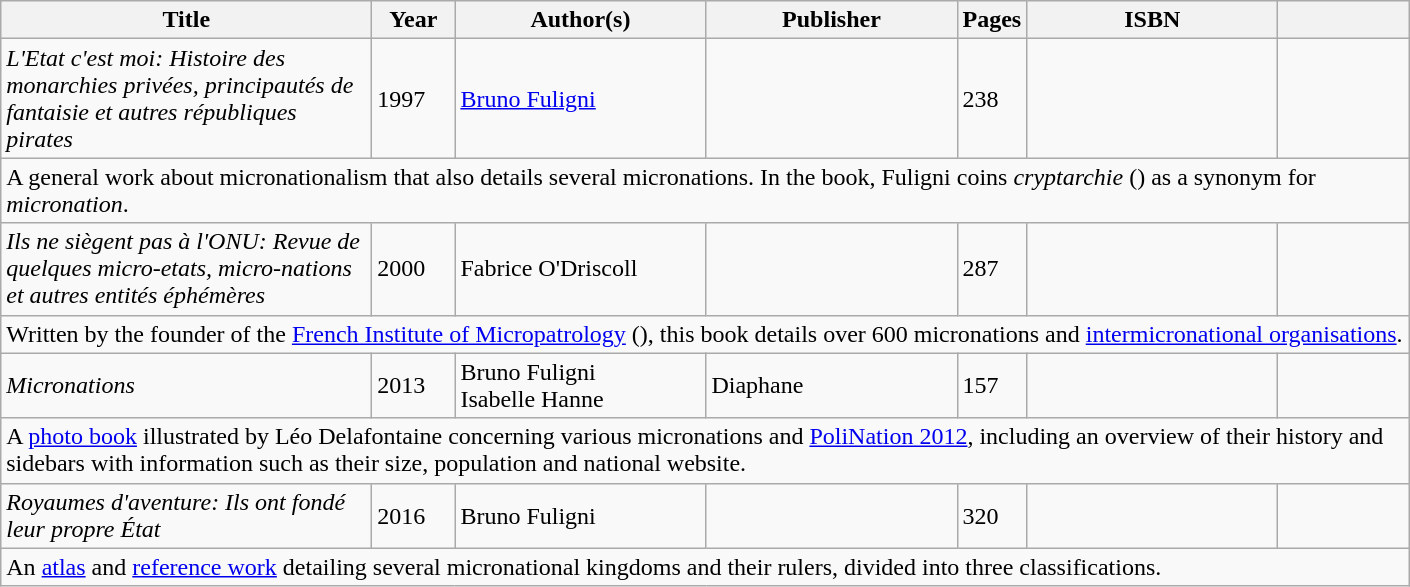<table class="wikitable">
<tr>
<th scope="col" style="width:15em;">Title</th>
<th scope="col" style="width:3em;">Year</th>
<th scope="col" style="width:10em;">Author(s)</th>
<th scope="col" style="width:10em;">Publisher</th>
<th scope="col" style="width:2em;">Pages</th>
<th scope="col" style="width:10em;" class="unsortable">ISBN</th>
<th scope="col" style="width:5em;" class="unsortable"></th>
</tr>
<tr>
<td><em>L'Etat c'est moi: Histoire des monarchies privées, principautés de fantaisie et autres républiques pirates</em></td>
<td>1997</td>
<td><a href='#'>Bruno Fuligni</a></td>
<td></td>
<td>238</td>
<td></td>
<td></td>
</tr>
<tr>
<td colspan="7">A general work about micronationalism that also details several micronations. In the book, Fuligni coins <em>cryptarchie</em> () as a synonym for <em>micronation</em>.</td>
</tr>
<tr>
<td><em>Ils ne siègent pas à l'ONU: Revue de quelques micro-etats, micro-nations et autres entités éphémères</em></td>
<td>2000</td>
<td>Fabrice O'Driscoll</td>
<td></td>
<td>287</td>
<td></td>
<td></td>
</tr>
<tr>
<td colspan="7">Written by the founder of the <a href='#'>French Institute of Micropatrology</a> (), this book details over 600 micronations and <a href='#'>intermicronational organisations</a>.</td>
</tr>
<tr>
<td><em>Micronations</em></td>
<td>2013</td>
<td>Bruno Fuligni<br>Isabelle Hanne</td>
<td>Diaphane</td>
<td>157</td>
<td></td>
<td></td>
</tr>
<tr>
<td colspan="7">A <a href='#'>photo book</a> illustrated by Léo Delafontaine concerning various micronations and <a href='#'>PoliNation 2012</a>, including an overview of their history and sidebars with information such as their size, population and national website.</td>
</tr>
<tr>
<td><em>Royaumes d'aventure: Ils ont fondé leur propre État</em></td>
<td>2016</td>
<td>Bruno Fuligni</td>
<td></td>
<td>320</td>
<td></td>
<td></td>
</tr>
<tr>
<td colspan="7">An <a href='#'>atlas</a> and <a href='#'>reference work</a> detailing several micronational kingdoms and their rulers, divided into three classifications.</td>
</tr>
</table>
